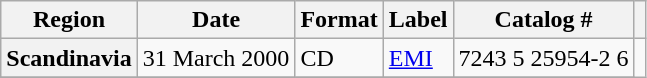<table class="wikitable plainrowheaders">
<tr>
<th scope="col">Region</th>
<th scope="col">Date</th>
<th scope="col">Format</th>
<th scope="col">Label</th>
<th scope="col">Catalog #</th>
<th scope="col"></th>
</tr>
<tr>
<th scope="row">Scandinavia</th>
<td>31 March 2000</td>
<td>CD</td>
<td><a href='#'>EMI</a></td>
<td style="text-align:center;">7243 5 25954-2 6</td>
<td rowspan="4" align="center"></td>
</tr>
<tr>
</tr>
</table>
